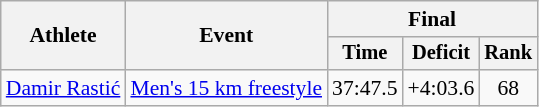<table class="wikitable" style="font-size:90%">
<tr>
<th rowspan=2>Athlete</th>
<th rowspan=2>Event</th>
<th colspan=3>Final</th>
</tr>
<tr style="font-size: 95%">
<th>Time</th>
<th>Deficit</th>
<th>Rank</th>
</tr>
<tr align=center>
<td align=left><a href='#'>Damir Rastić</a></td>
<td align=left><a href='#'>Men's 15 km freestyle</a></td>
<td>37:47.5</td>
<td>+4:03.6</td>
<td>68</td>
</tr>
</table>
